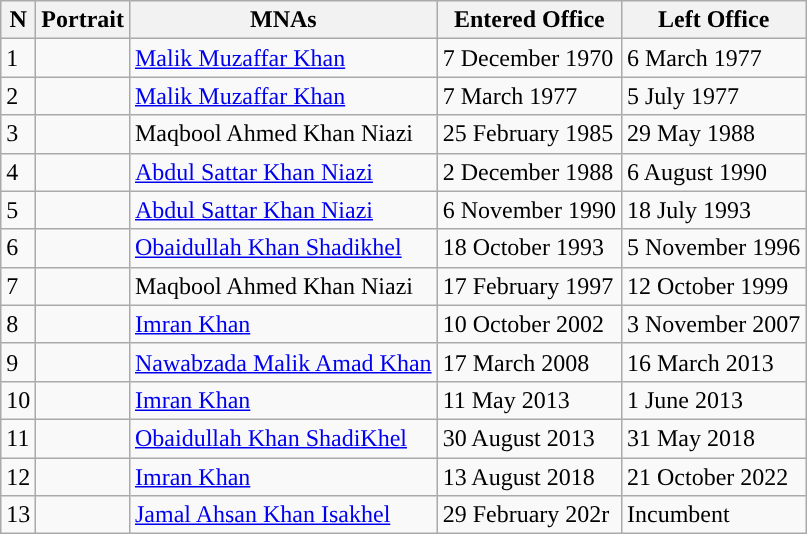<table class="wikitable">
<tr>
<th>N</th>
<th>Portrait</th>
<th align=center>MNAs</th>
<th align=center>Entered Office</th>
<th align=center>Left Office</th>
</tr>
<tr>
<td>1</td>
<td></td>
<td><a href='#'>Malik Muzaffar Khan</a></td>
<td>7 December 1970</td>
<td>6 March 1977</td>
</tr>
<tr>
<td>2</td>
<td></td>
<td><a href='#'>Malik Muzaffar Khan</a></td>
<td>7 March 1977</td>
<td>5 July 1977</td>
</tr>
<tr>
<td>3</td>
<td></td>
<td>Maqbool Ahmed Khan Niazi</td>
<td>25 February 1985</td>
<td>29 May 1988</td>
</tr>
<tr>
<td>4</td>
<td></td>
<td><a href='#'>Abdul Sattar Khan Niazi</a></td>
<td>2 December 1988</td>
<td>6 August 1990</td>
</tr>
<tr>
<td>5</td>
<td></td>
<td><a href='#'>Abdul Sattar Khan Niazi</a></td>
<td>6 November 1990</td>
<td>18 July 1993</td>
</tr>
<tr>
<td>6</td>
<td></td>
<td><a href='#'>Obaidullah Khan Shadikhel</a></td>
<td>18 October 1993</td>
<td>5 November 1996</td>
</tr>
<tr>
<td>7</td>
<td></td>
<td>Maqbool Ahmed Khan Niazi</td>
<td>17 February 1997</td>
<td>12 October 1999</td>
</tr>
<tr>
<td>8</td>
<td></td>
<td><a href='#'>Imran Khan</a></td>
<td>10 October 2002</td>
<td>3 November 2007</td>
</tr>
<tr>
<td>9</td>
<td></td>
<td><a href='#'>Nawabzada Malik Amad Khan</a></td>
<td>17 March 2008</td>
<td>16 March 2013</td>
</tr>
<tr>
<td>10</td>
<td></td>
<td><a href='#'>Imran Khan</a></td>
<td>11 May 2013</td>
<td>1 June 2013</td>
</tr>
<tr>
<td>11</td>
<td></td>
<td><a href='#'>Obaidullah Khan ShadiKhel</a></td>
<td>30 August 2013</td>
<td>31 May 2018</td>
</tr>
<tr>
<td>12</td>
<td></td>
<td><a href='#'>Imran Khan</a></td>
<td>13 August 2018</td>
<td>21 October 2022</td>
</tr>
<tr>
<td>13</td>
<td></td>
<td><a href='#'>Jamal Ahsan Khan Isakhel</a></td>
<td>29 February 202r</td>
<td>Incumbent</td>
</tr>
</table>
